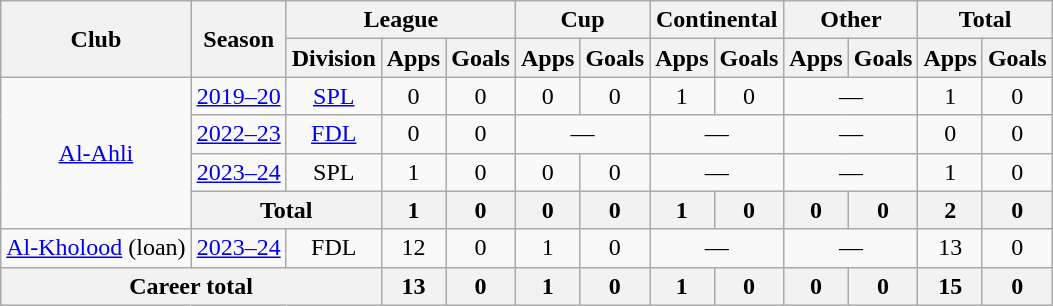<table class="wikitable" style="text-align: center">
<tr>
<th rowspan="2">Club</th>
<th rowspan="2">Season</th>
<th colspan="3">League</th>
<th colspan="2">Cup</th>
<th colspan="2">Continental</th>
<th colspan="2">Other</th>
<th colspan="2">Total</th>
</tr>
<tr>
<th>Division</th>
<th>Apps</th>
<th>Goals</th>
<th>Apps</th>
<th>Goals</th>
<th>Apps</th>
<th>Goals</th>
<th>Apps</th>
<th>Goals</th>
<th>Apps</th>
<th>Goals</th>
</tr>
<tr>
<td rowspan=4><a href='#'>Al-Ahli</a></td>
<td><a href='#'>2019–20</a></td>
<td><a href='#'>SPL</a></td>
<td>0</td>
<td>0</td>
<td>0</td>
<td>0</td>
<td>1</td>
<td>0</td>
<td colspan=2>—</td>
<td>1</td>
<td>0</td>
</tr>
<tr>
<td><a href='#'>2022–23</a></td>
<td><a href='#'>FDL</a></td>
<td>0</td>
<td>0</td>
<td colspan=2>—</td>
<td colspan=2>—</td>
<td colspan=2>—</td>
<td>0</td>
<td>0</td>
</tr>
<tr>
<td><a href='#'>2023–24</a></td>
<td>SPL</td>
<td>1</td>
<td>0</td>
<td>0</td>
<td>0</td>
<td colspan=2>—</td>
<td colspan=2>—</td>
<td>1</td>
<td>0</td>
</tr>
<tr>
<th colspan=2>Total</th>
<th>1</th>
<th>0</th>
<th>0</th>
<th>0</th>
<th>1</th>
<th>0</th>
<th>0</th>
<th>0</th>
<th>2</th>
<th>0</th>
</tr>
<tr>
<td rowspan=1><a href='#'>Al-Kholood</a> (loan)</td>
<td><a href='#'>2023–24</a></td>
<td>FDL</td>
<td>12</td>
<td>0</td>
<td>1</td>
<td>0</td>
<td colspan=2>—</td>
<td colspan=2>—</td>
<td>13</td>
<td>0</td>
</tr>
<tr>
<th colspan=3>Career total</th>
<th>13</th>
<th>0</th>
<th>1</th>
<th>0</th>
<th>1</th>
<th>0</th>
<th>0</th>
<th>0</th>
<th>15</th>
<th>0</th>
</tr>
</table>
